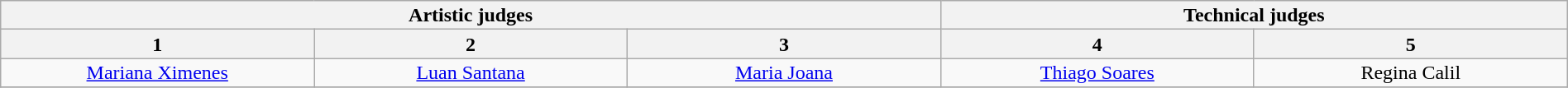<table class="wikitable" style="font-size:100%; line-height:16px; text-align:center" width="100%">
<tr>
<th colspan=3>Artistic judges</th>
<th colspan=2>Technical judges</th>
</tr>
<tr>
<th style="width:20.0%;">1</th>
<th style="width:20.0%;">2</th>
<th style="width:20.0%;">3</th>
<th style="width:20.0%;">4</th>
<th style="width:20.0%;">5</th>
</tr>
<tr>
<td><a href='#'>Mariana Ximenes</a></td>
<td><a href='#'>Luan Santana</a></td>
<td><a href='#'>Maria Joana</a></td>
<td><a href='#'>Thiago Soares</a></td>
<td>Regina Calil</td>
</tr>
<tr>
</tr>
</table>
